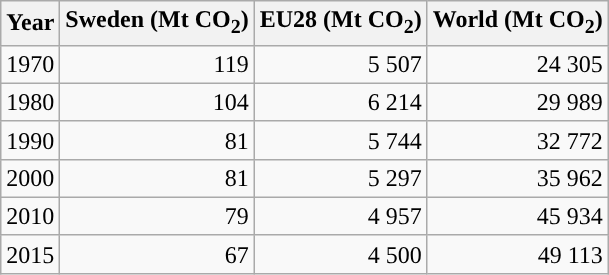<table class="wikitable">
<tr>
<th style="text-align:right;">Year</th>
<th>Sweden (Mt CO<sub>2</sub>)</th>
<th>EU28 (Mt CO<sub>2</sub>)</th>
<th>World (Mt CO<sub>2</sub>)</th>
</tr>
<tr style="text-align:right; |">
<td>1970</td>
<td>119</td>
<td>5 507</td>
<td>24 305</td>
</tr>
<tr style="text-align:right; |">
<td>1980</td>
<td>104</td>
<td>6 214</td>
<td>29 989</td>
</tr>
<tr style="text-align:right; |">
<td>1990</td>
<td>81</td>
<td>5 744</td>
<td>32 772</td>
</tr>
<tr style="text-align:right; |">
<td>2000</td>
<td>81</td>
<td>5 297</td>
<td>35 962</td>
</tr>
<tr style="text-align:right; |">
<td>2010</td>
<td>79</td>
<td>4 957</td>
<td>45 934</td>
</tr>
<tr style="text-align:right; |">
<td>2015</td>
<td>67</td>
<td>4 500</td>
<td>49 113</td>
</tr>
</table>
